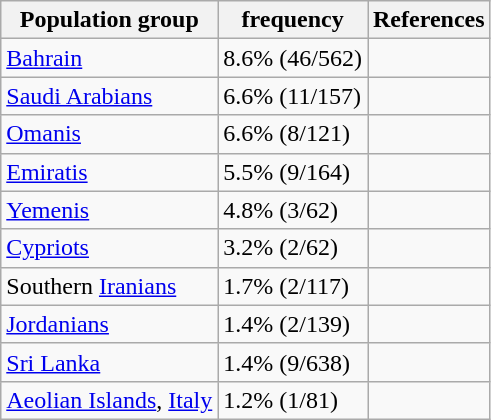<table class="wikitable" border="1" style="center">
<tr>
<th>Population group</th>
<th>frequency</th>
<th>References</th>
</tr>
<tr>
<td><a href='#'>Bahrain</a></td>
<td>8.6% (46/562)</td>
<td><br></td>
</tr>
<tr>
<td><a href='#'>Saudi Arabians</a></td>
<td>6.6% (11/157)</td>
<td><br></td>
</tr>
<tr>
<td><a href='#'>Omanis</a></td>
<td>6.6% (8/121)</td>
<td></td>
</tr>
<tr>
<td><a href='#'>Emiratis</a></td>
<td>5.5% (9/164)</td>
<td></td>
</tr>
<tr>
<td><a href='#'>Yemenis</a></td>
<td>4.8% (3/62)</td>
<td></td>
</tr>
<tr>
<td><a href='#'>Cypriots</a></td>
<td>3.2% (2/62)</td>
<td></td>
</tr>
<tr>
<td>Southern <a href='#'>Iranians</a></td>
<td>1.7% (2/117)</td>
<td></td>
</tr>
<tr>
<td><a href='#'>Jordanians</a></td>
<td>1.4% (2/139)</td>
<td></td>
</tr>
<tr>
<td><a href='#'>Sri Lanka</a></td>
<td>1.4% (9/638)</td>
<td></td>
</tr>
<tr>
<td><a href='#'>Aeolian Islands</a>, <a href='#'>Italy</a></td>
<td>1.2% (1/81)</td>
<td></td>
</tr>
</table>
